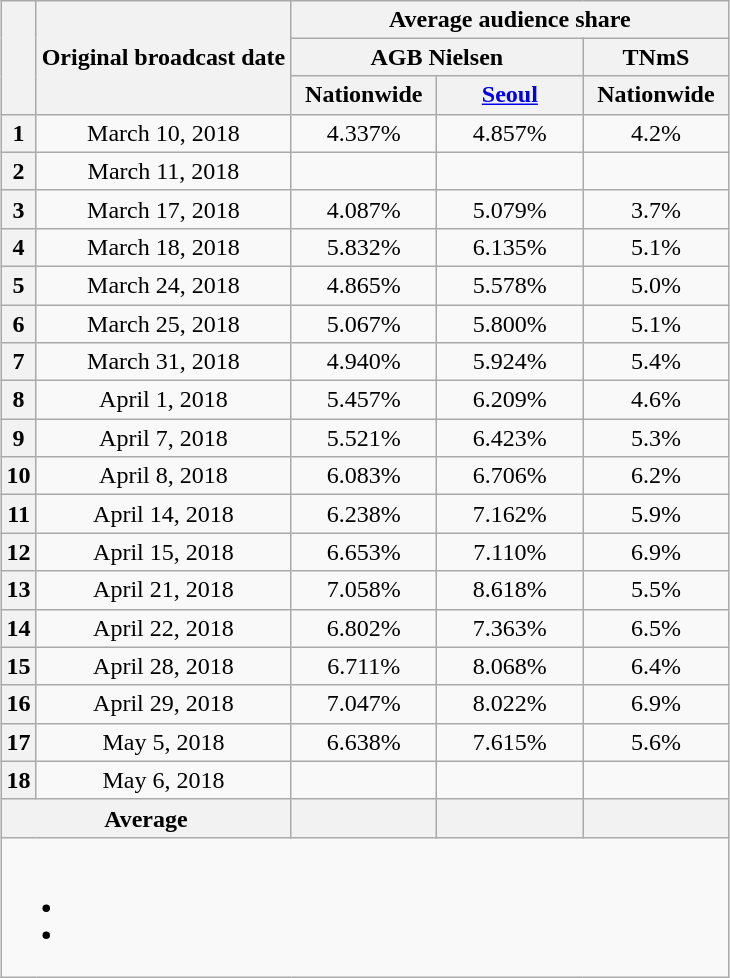<table class="wikitable" style="text-align:center;max-width:550px; margin-left: auto; margin-right: auto; border: none;">
<tr>
</tr>
<tr>
<th rowspan="3"></th>
<th rowspan="3">Original broadcast date</th>
<th colspan="4">Average audience share</th>
</tr>
<tr>
<th colspan="2">AGB Nielsen</th>
<th>TNmS</th>
</tr>
<tr>
<th width="90">Nationwide</th>
<th width="90"><a href='#'>Seoul</a></th>
<th width="90">Nationwide</th>
</tr>
<tr>
<th>1</th>
<td>March 10, 2018</td>
<td>4.337% </td>
<td>4.857% </td>
<td>4.2%</td>
</tr>
<tr>
<th>2</th>
<td>March 11, 2018</td>
<td> </td>
<td> </td>
<td></td>
</tr>
<tr>
<th>3</th>
<td>March 17, 2018</td>
<td>4.087% </td>
<td>5.079% </td>
<td>3.7%</td>
</tr>
<tr>
<th>4</th>
<td>March 18, 2018</td>
<td>5.832% </td>
<td>6.135% </td>
<td>5.1%</td>
</tr>
<tr>
<th>5</th>
<td>March 24, 2018</td>
<td>4.865% </td>
<td>5.578% </td>
<td>5.0%</td>
</tr>
<tr>
<th>6</th>
<td>March 25, 2018</td>
<td>5.067% </td>
<td>5.800% </td>
<td>5.1%</td>
</tr>
<tr>
<th>7</th>
<td>March 31, 2018</td>
<td>4.940% </td>
<td>5.924% </td>
<td>5.4%</td>
</tr>
<tr>
<th>8</th>
<td>April 1, 2018</td>
<td>5.457% </td>
<td>6.209% </td>
<td>4.6%</td>
</tr>
<tr>
<th>9</th>
<td>April 7, 2018</td>
<td>5.521% </td>
<td>6.423% </td>
<td>5.3%</td>
</tr>
<tr>
<th>10</th>
<td>April 8, 2018</td>
<td>6.083% </td>
<td>6.706% </td>
<td>6.2%</td>
</tr>
<tr>
<th>11</th>
<td>April 14, 2018</td>
<td>6.238% </td>
<td>7.162% </td>
<td>5.9%</td>
</tr>
<tr>
<th>12</th>
<td>April 15, 2018</td>
<td>6.653% </td>
<td>7.110% </td>
<td>6.9%</td>
</tr>
<tr>
<th>13</th>
<td>April 21, 2018</td>
<td>7.058% </td>
<td>8.618% </td>
<td>5.5%</td>
</tr>
<tr>
<th>14</th>
<td>April 22, 2018</td>
<td>6.802% </td>
<td>7.363% </td>
<td>6.5%</td>
</tr>
<tr>
<th>15</th>
<td>April 28, 2018</td>
<td>6.711% </td>
<td>8.068% </td>
<td>6.4%</td>
</tr>
<tr>
<th>16</th>
<td>April 29, 2018</td>
<td>7.047% </td>
<td>8.022% </td>
<td>6.9%</td>
</tr>
<tr>
<th>17</th>
<td>May 5, 2018</td>
<td>6.638% </td>
<td>7.615% </td>
<td>5.6%</td>
</tr>
<tr>
<th>18</th>
<td>May 6, 2018</td>
<td> </td>
<td> </td>
<td></td>
</tr>
<tr>
<th colspan="2">Average</th>
<th></th>
<th></th>
<th></th>
</tr>
<tr>
<td colspan="5"><br><ul><li></li><li></li></ul></td>
</tr>
</table>
